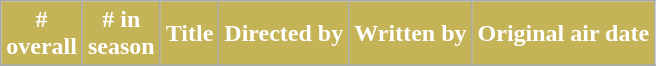<table class="wikitable plainrowheaders">
<tr>
<th style="background:#C5B358; color:white">#<br>overall</th>
<th style="background:#C5B358; color:white"># in<br> season</th>
<th style="background:#C5B358; color:white">Title</th>
<th style="background:#C5B358; color:white">Directed by</th>
<th style="background:#C5B358; color:white">Written by</th>
<th style="background:#C5B358; color:white">Original air date</th>
</tr>
<tr>
</tr>
</table>
